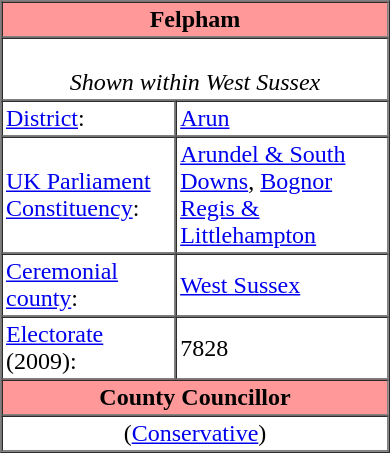<table class="vcard" border=1 cellpadding=2 cellspacing=0 align=right width=260 style=margin-left:0.5em;>
<tr>
<th class="fn org" colspan=2 align=center bgcolor="#ff9999"><strong>Felpham</strong></th>
</tr>
<tr>
<td colspan=2 align=center><br><em>Shown within West Sussex</em></td>
</tr>
<tr class="note">
<td width="45%"><a href='#'>District</a>:</td>
<td><a href='#'>Arun</a></td>
</tr>
<tr class="note">
<td><a href='#'>UK Parliament Constituency</a>:</td>
<td><a href='#'>Arundel & South Downs</a>, <a href='#'>Bognor Regis & Littlehampton</a></td>
</tr>
<tr class="note">
<td><a href='#'>Ceremonial county</a>:</td>
<td><a href='#'>West Sussex</a></td>
</tr>
<tr class="note">
<td><a href='#'>Electorate</a> (2009):</td>
<td>7828</td>
</tr>
<tr>
<th colspan=2 align=center bgcolor="#ff9999">County Councillor</th>
</tr>
<tr>
<td colspan=2 align=center> (<a href='#'>Conservative</a>)</td>
</tr>
</table>
